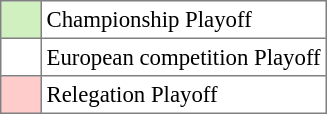<table bgcolor="#f7f8ff" cellpadding="3" cellspacing="0" border="1" style="font-size: 95%; border: gray solid 1px; border-collapse: collapse;text-align:center;">
<tr>
<td style="background: #D0F0C0;" width="20"></td>
<td bgcolor="#ffffff" align="left">Championship Playoff</td>
</tr>
<tr>
<td style="background: #FFFFFF;" width="20"></td>
<td bgcolor="#ffffff" align="left">European competition Playoff</td>
</tr>
<tr>
<td style="background: #FFCCCC;" width="20"></td>
<td bgcolor="#ffffff" align="left">Relegation Playoff</td>
</tr>
</table>
